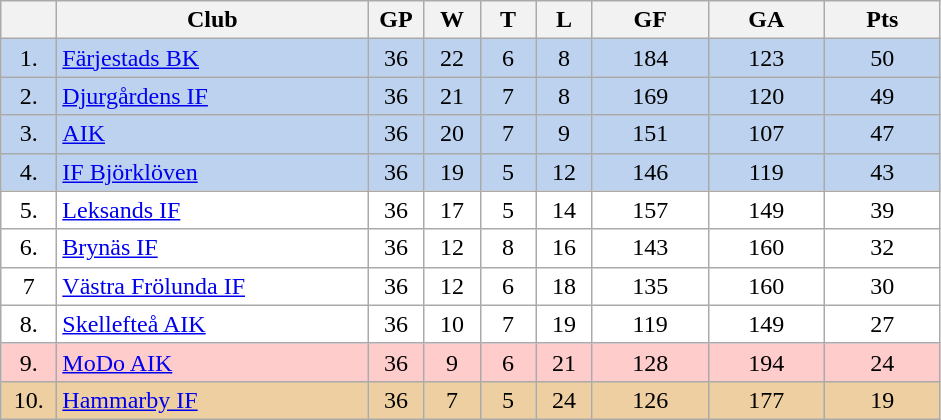<table class="wikitable">
<tr>
<th width="30"></th>
<th width="200">Club</th>
<th width="30">GP</th>
<th width="30">W</th>
<th width="30">T</th>
<th width="30">L</th>
<th width="70">GF</th>
<th width="70">GA</th>
<th width="70">Pts</th>
</tr>
<tr bgcolor="#BCD2EE" align="center">
<td>1.</td>
<td align="left"><a href='#'>Färjestads BK</a></td>
<td>36</td>
<td>22</td>
<td>6</td>
<td>8</td>
<td>184</td>
<td>123</td>
<td>50</td>
</tr>
<tr bgcolor="#BCD2EE" align="center">
<td>2.</td>
<td align="left"><a href='#'>Djurgårdens IF</a></td>
<td>36</td>
<td>21</td>
<td>7</td>
<td>8</td>
<td>169</td>
<td>120</td>
<td>49</td>
</tr>
<tr bgcolor="#BCD2EE" align="center">
<td>3.</td>
<td align="left"><a href='#'>AIK</a></td>
<td>36</td>
<td>20</td>
<td>7</td>
<td>9</td>
<td>151</td>
<td>107</td>
<td>47</td>
</tr>
<tr bgcolor="#BCD2EE" align="center">
<td>4.</td>
<td align="left"><a href='#'>IF Björklöven</a></td>
<td>36</td>
<td>19</td>
<td>5</td>
<td>12</td>
<td>146</td>
<td>119</td>
<td>43</td>
</tr>
<tr bgcolor="#FFFFFF" align="center">
<td>5.</td>
<td align="left"><a href='#'>Leksands IF</a></td>
<td>36</td>
<td>17</td>
<td>5</td>
<td>14</td>
<td>157</td>
<td>149</td>
<td>39</td>
</tr>
<tr bgcolor="#FFFFFF" align="center">
<td>6.</td>
<td align="left"><a href='#'>Brynäs IF</a></td>
<td>36</td>
<td>12</td>
<td>8</td>
<td>16</td>
<td>143</td>
<td>160</td>
<td>32</td>
</tr>
<tr bgcolor="#FFFFFF" align="center">
<td>7</td>
<td align="left"><a href='#'>Västra Frölunda IF</a></td>
<td>36</td>
<td>12</td>
<td>6</td>
<td>18</td>
<td>135</td>
<td>160</td>
<td>30</td>
</tr>
<tr bgcolor="#FFFFFF" align="center">
<td>8.</td>
<td align="left"><a href='#'>Skellefteå AIK</a></td>
<td>36</td>
<td>10</td>
<td>7</td>
<td>19</td>
<td>119</td>
<td>149</td>
<td>27</td>
</tr>
<tr bgcolor="#ffcccc" align="center">
<td>9.</td>
<td align="left"><a href='#'>MoDo AIK</a></td>
<td>36</td>
<td>9</td>
<td>6</td>
<td>21</td>
<td>128</td>
<td>194</td>
<td>24</td>
</tr>
<tr bgcolor="#EECFA1" align="center">
<td>10.</td>
<td align="left"><a href='#'>Hammarby IF</a></td>
<td>36</td>
<td>7</td>
<td>5</td>
<td>24</td>
<td>126</td>
<td>177</td>
<td>19</td>
</tr>
</table>
